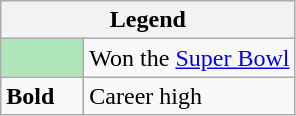<table class="wikitable mw-collapsible">
<tr>
<th colspan="2">Legend</th>
</tr>
<tr>
<td style="background:#afe6ba; width:3em;"></td>
<td>Won the <a href='#'>Super Bowl</a></td>
</tr>
<tr>
<td><strong>Bold</strong></td>
<td>Career high</td>
</tr>
</table>
